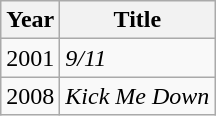<table class="wikitable">
<tr>
<th>Year</th>
<th>Title</th>
</tr>
<tr>
<td>2001</td>
<td><em>9/11</em></td>
</tr>
<tr>
<td>2008</td>
<td><em>Kick Me Down</em></td>
</tr>
</table>
